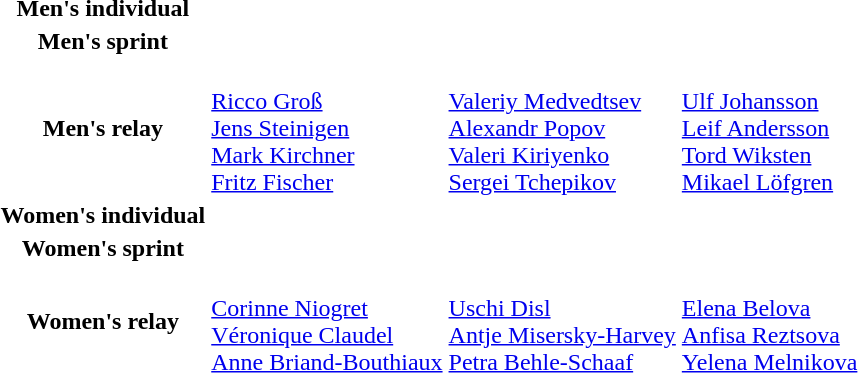<table>
<tr>
<th scope=row>Men's individual<br></th>
<td></td>
<td></td>
<td></td>
</tr>
<tr>
<th scope=row>Men's sprint<br></th>
<td></td>
<td></td>
<td></td>
</tr>
<tr>
<th scope=row>Men's relay<br></th>
<td><br><a href='#'>Ricco Groß</a><br><a href='#'>Jens Steinigen</a><br><a href='#'>Mark Kirchner</a><br><a href='#'>Fritz Fischer</a></td>
<td><br><a href='#'>Valeriy Medvedtsev</a><br><a href='#'>Alexandr Popov</a><br><a href='#'>Valeri Kiriyenko</a><br><a href='#'>Sergei Tchepikov</a></td>
<td><br><a href='#'>Ulf Johansson</a><br><a href='#'>Leif Andersson</a><br><a href='#'>Tord Wiksten</a><br><a href='#'>Mikael Löfgren</a></td>
</tr>
<tr>
<th scope=row>Women's individual<br></th>
<td></td>
<td></td>
<td></td>
</tr>
<tr>
<th scope=row>Women's sprint<br></th>
<td></td>
<td></td>
<td></td>
</tr>
<tr>
<th scope=row>Women's relay<br></th>
<td><br><a href='#'>Corinne Niogret</a><br><a href='#'>Véronique Claudel</a><br><a href='#'>Anne Briand-Bouthiaux</a></td>
<td><br><a href='#'>Uschi Disl</a><br><a href='#'>Antje Misersky-Harvey</a><br><a href='#'>Petra Behle-Schaaf</a></td>
<td><br><a href='#'>Elena Belova</a><br><a href='#'>Anfisa Reztsova</a><br><a href='#'>Yelena Melnikova</a></td>
</tr>
</table>
